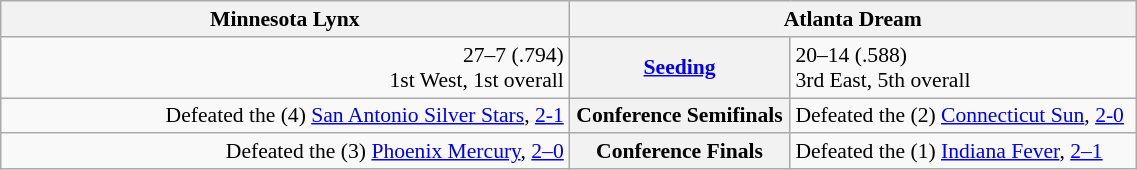<table class="wikitable" style="width: 60%; font-size:90%;">
<tr valign=top>
<th colspan=2 width=45%>Minnesota Lynx</th>
<th colspan=2 width=45%>Atlanta Dream</th>
</tr>
<tr>
<td align=right>27–7 (.794)<br> 1st West, 1st overall</td>
<th colspan=2><a href='#'>Seeding</a></th>
<td align=left>20–14 (.588)<br> 3rd East, 5th overall</td>
</tr>
<tr>
<td align=right>Defeated the (4) <a href='#'>San Antonio Silver Stars</a>, <a href='#'>2-1</a></td>
<th colspan=2>Conference Semifinals</th>
<td align=left>Defeated the (2) <a href='#'>Connecticut Sun</a>, <a href='#'>2-0</a></td>
</tr>
<tr>
<td align=right>Defeated the (3) <a href='#'>Phoenix Mercury</a>, <a href='#'>2–0</a></td>
<th colspan=2>Conference Finals</th>
<td align=left>Defeated the (1) <a href='#'>Indiana Fever</a>, <a href='#'>2–1</a></td>
</tr>
</table>
